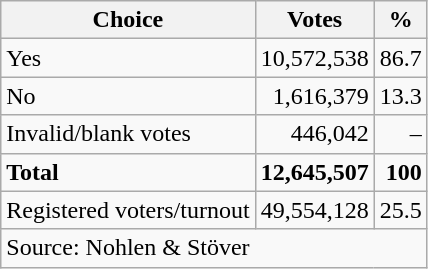<table class=wikitable style=text-align:right>
<tr>
<th>Choice</th>
<th>Votes</th>
<th>%</th>
</tr>
<tr>
<td align=left>Yes</td>
<td>10,572,538</td>
<td>86.7</td>
</tr>
<tr>
<td align=left>No</td>
<td>1,616,379</td>
<td>13.3</td>
</tr>
<tr>
<td align=left>Invalid/blank votes</td>
<td>446,042</td>
<td>–</td>
</tr>
<tr>
<td align=left><strong>Total</strong></td>
<td><strong>12,645,507</strong></td>
<td><strong>100</strong></td>
</tr>
<tr>
<td align=left>Registered voters/turnout</td>
<td>49,554,128</td>
<td>25.5</td>
</tr>
<tr>
<td align=left colspan=3>Source: Nohlen & Stöver</td>
</tr>
</table>
